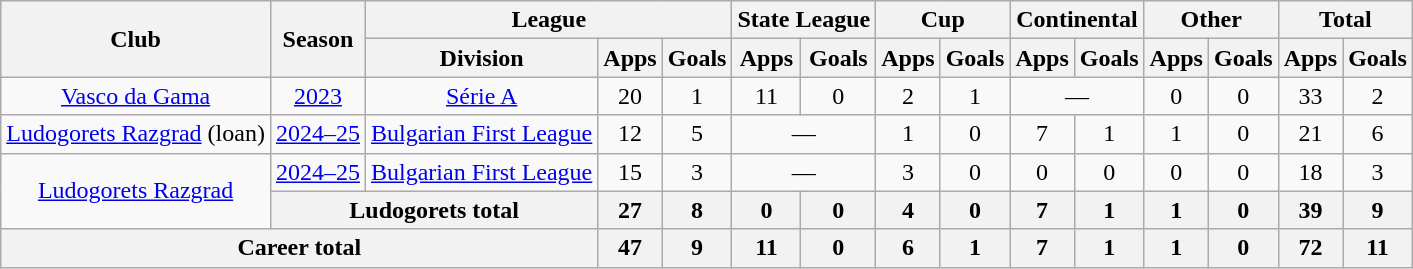<table class="wikitable" style="text-align:center">
<tr>
<th rowspan="2">Club</th>
<th rowspan="2">Season</th>
<th colspan="3">League</th>
<th colspan="2">State League</th>
<th colspan="2">Cup</th>
<th colspan="2">Continental</th>
<th colspan="2">Other</th>
<th colspan="2">Total</th>
</tr>
<tr>
<th>Division</th>
<th>Apps</th>
<th>Goals</th>
<th>Apps</th>
<th>Goals</th>
<th>Apps</th>
<th>Goals</th>
<th>Apps</th>
<th>Goals</th>
<th>Apps</th>
<th>Goals</th>
<th>Apps</th>
<th>Goals</th>
</tr>
<tr>
<td><a href='#'>Vasco da Gama</a></td>
<td><a href='#'>2023</a></td>
<td><a href='#'>Série A</a></td>
<td>20</td>
<td>1</td>
<td>11</td>
<td>0</td>
<td>2</td>
<td>1</td>
<td colspan=2>—</td>
<td>0</td>
<td>0</td>
<td>33</td>
<td>2</td>
</tr>
<tr>
<td rowspan="1"><a href='#'>Ludogorets Razgrad</a> (loan)</td>
<td><a href='#'>2024–25</a></td>
<td><a href='#'>Bulgarian First League</a></td>
<td>12</td>
<td>5</td>
<td colspan="2">—</td>
<td>1</td>
<td>0</td>
<td>7</td>
<td>1</td>
<td>1</td>
<td>0</td>
<td>21</td>
<td>6</td>
</tr>
<tr>
<td rowspan="2"><a href='#'>Ludogorets Razgrad</a></td>
<td><a href='#'>2024–25</a></td>
<td><a href='#'>Bulgarian First League</a></td>
<td>15</td>
<td>3</td>
<td colspan="2">—</td>
<td>3</td>
<td>0</td>
<td>0</td>
<td>0</td>
<td>0</td>
<td>0</td>
<td>18</td>
<td>3</td>
</tr>
<tr>
<th colspan="2">Ludogorets total</th>
<th>27</th>
<th>8</th>
<th>0</th>
<th>0</th>
<th>4</th>
<th>0</th>
<th>7</th>
<th>1</th>
<th>1</th>
<th>0</th>
<th>39</th>
<th>9</th>
</tr>
<tr>
<th colspan="3">Career total</th>
<th>47</th>
<th>9</th>
<th>11</th>
<th>0</th>
<th>6</th>
<th>1</th>
<th>7</th>
<th>1</th>
<th>1</th>
<th>0</th>
<th>72</th>
<th>11</th>
</tr>
</table>
